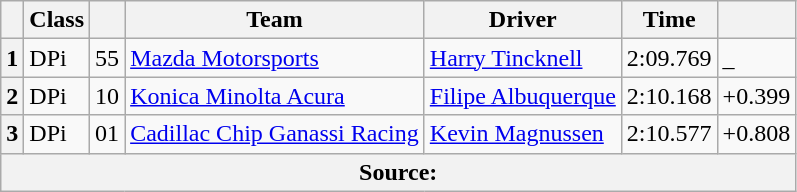<table class="wikitable">
<tr>
<th scope="col"></th>
<th scope="col">Class</th>
<th scope="col"></th>
<th scope="col">Team</th>
<th scope="col">Driver</th>
<th scope="col">Time</th>
<th scope="col"></th>
</tr>
<tr>
<th scope="row">1</th>
<td>DPi</td>
<td>55</td>
<td><a href='#'>Mazda Motorsports</a></td>
<td><a href='#'>Harry Tincknell</a></td>
<td>2:09.769</td>
<td>_</td>
</tr>
<tr>
<th scope="row">2</th>
<td>DPi</td>
<td>10</td>
<td><a href='#'>Konica Minolta Acura</a></td>
<td><a href='#'>Filipe Albuquerque</a></td>
<td>2:10.168</td>
<td>+0.399</td>
</tr>
<tr>
<th scope="row">3</th>
<td>DPi</td>
<td>01</td>
<td><a href='#'>Cadillac Chip Ganassi Racing</a></td>
<td><a href='#'>Kevin Magnussen</a></td>
<td>2:10.577</td>
<td>+0.808</td>
</tr>
<tr>
<th colspan="7">Source:</th>
</tr>
</table>
